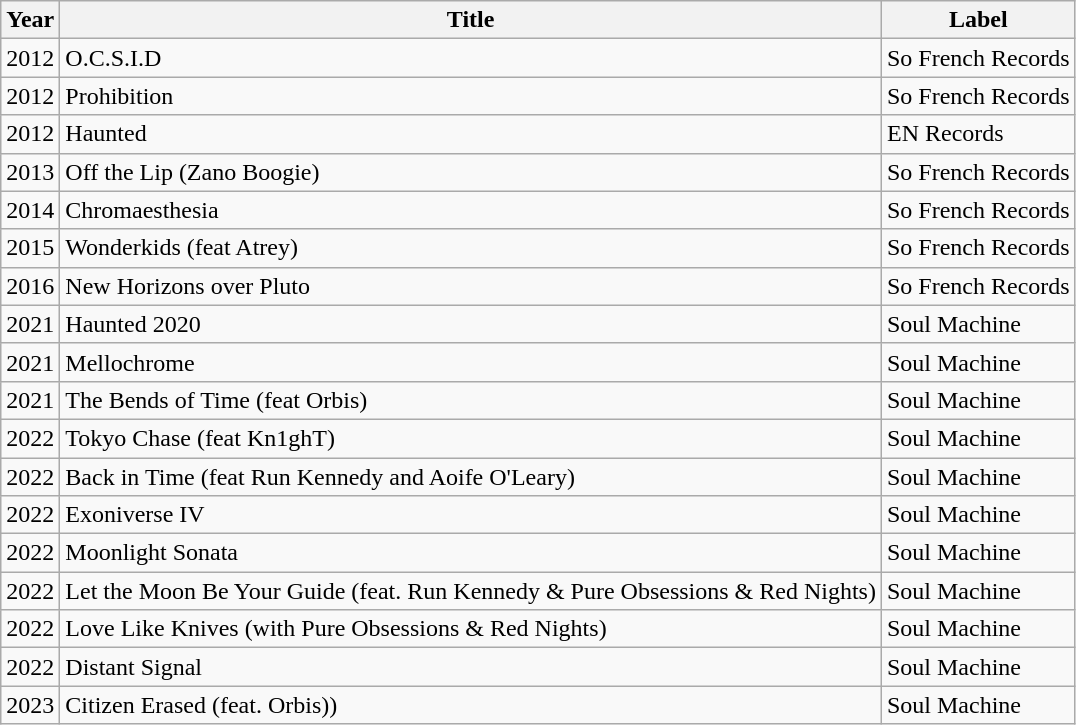<table class="wikitable">
<tr>
<th>Year</th>
<th>Title</th>
<th>Label</th>
</tr>
<tr>
<td>2012</td>
<td>O.C.S.I.D</td>
<td>So French Records</td>
</tr>
<tr>
<td>2012</td>
<td>Prohibition</td>
<td>So French Records</td>
</tr>
<tr>
<td>2012</td>
<td>Haunted</td>
<td>EN Records</td>
</tr>
<tr>
<td>2013</td>
<td>Off the Lip (Zano Boogie)</td>
<td>So French Records</td>
</tr>
<tr>
<td>2014</td>
<td>Chromaesthesia</td>
<td>So French Records</td>
</tr>
<tr>
<td>2015</td>
<td>Wonderkids (feat Atrey)</td>
<td>So French Records</td>
</tr>
<tr>
<td>2016</td>
<td>New Horizons over Pluto</td>
<td>So French Records</td>
</tr>
<tr>
<td>2021</td>
<td>Haunted 2020</td>
<td>Soul Machine</td>
</tr>
<tr>
<td>2021</td>
<td>Mellochrome</td>
<td>Soul Machine</td>
</tr>
<tr>
<td>2021</td>
<td>The Bends of Time (feat Orbis)</td>
<td>Soul Machine</td>
</tr>
<tr>
<td>2022</td>
<td>Tokyo Chase (feat Kn1ghT)</td>
<td>Soul Machine</td>
</tr>
<tr>
<td>2022</td>
<td>Back in Time (feat Run Kennedy and Aoife O'Leary)</td>
<td>Soul Machine</td>
</tr>
<tr>
<td>2022</td>
<td>Exoniverse IV</td>
<td>Soul Machine</td>
</tr>
<tr>
<td>2022</td>
<td>Moonlight Sonata</td>
<td>Soul Machine</td>
</tr>
<tr>
<td>2022</td>
<td>Let the Moon Be Your Guide (feat. Run Kennedy & Pure Obsessions & Red Nights)</td>
<td>Soul Machine</td>
</tr>
<tr>
<td>2022</td>
<td>Love Like Knives (with Pure Obsessions & Red Nights)</td>
<td>Soul Machine</td>
</tr>
<tr>
<td>2022</td>
<td>Distant Signal</td>
<td>Soul Machine</td>
</tr>
<tr>
<td>2023</td>
<td>Citizen Erased (feat. Orbis))</td>
<td>Soul Machine</td>
</tr>
</table>
